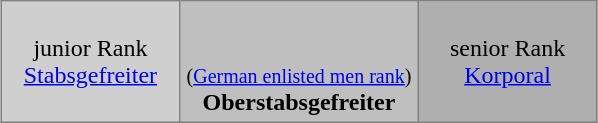<table class="toccolours" border="1" cellpadding="4" cellspacing="0" style="border-collapse: collapse; margin: 0.5em auto; clear: both;">
<tr>
<td width="30%" align="center" rowspan="1" style="background:#cfcfcf;">junior Rank<br><a href='#'>Stabsgefreiter</a></td>
<td width="40%" align="center" rowspan="1" style="background:#bfbfbf;"> <br><br><small>(<a href='#'>German enlisted men rank</a>)</small><br><strong>Oberstabsgefreiter</strong></td>
<td width="30%" align="center" rowspan="1" style="background:#afafaf;">senior Rank<br><a href='#'>Korporal</a></td>
</tr>
</table>
